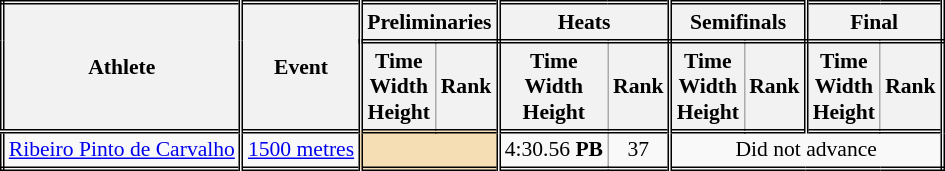<table class=wikitable style="font-size:90%; border: double;">
<tr>
<th rowspan="2" style="border-right:double">Athlete</th>
<th rowspan="2" style="border-right:double">Event</th>
<th colspan="2" style="border-right:double; border-bottom:double;">Preliminaries</th>
<th colspan="2" style="border-right:double; border-bottom:double;">Heats</th>
<th colspan="2" style="border-right:double; border-bottom:double;">Semifinals</th>
<th colspan="2" style="border-right:double; border-bottom:double;">Final</th>
</tr>
<tr>
<th>Time<br>Width<br>Height</th>
<th style="border-right:double">Rank</th>
<th>Time<br>Width<br>Height</th>
<th style="border-right:double">Rank</th>
<th>Time<br>Width<br>Height</th>
<th style="border-right:double">Rank</th>
<th>Time<br>Width<br>Height</th>
<th style="border-right:double">Rank</th>
</tr>
<tr style="border-top: double;">
<td style="border-right:double"><a href='#'>Ribeiro Pinto de Carvalho</a></td>
<td style="border-right:double"><a href='#'>1500 metres</a></td>
<td style="border-right:double" colspan= 2 bgcolor="wheat"></td>
<td align=center>4:30.56 <strong>PB</strong></td>
<td align=center style="border-right:double">37</td>
<td colspan="4" align=center>Did not advance</td>
</tr>
</table>
